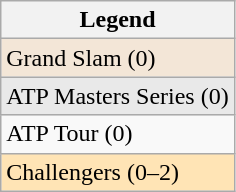<table class=wikitable>
<tr>
<th>Legend</th>
</tr>
<tr bgcolor=f3e6d7>
<td>Grand Slam (0)</td>
</tr>
<tr bgcolor=e9e9e9>
<td>ATP Masters Series (0)</td>
</tr>
<tr bgcolor=>
<td>ATP Tour (0)</td>
</tr>
<tr bgcolor=moccasin>
<td>Challengers (0–2)</td>
</tr>
</table>
